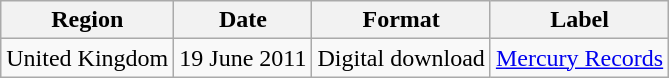<table class=wikitable>
<tr>
<th>Region</th>
<th>Date</th>
<th>Format</th>
<th>Label</th>
</tr>
<tr>
<td>United Kingdom</td>
<td>19 June 2011</td>
<td>Digital download</td>
<td><a href='#'>Mercury Records</a></td>
</tr>
</table>
